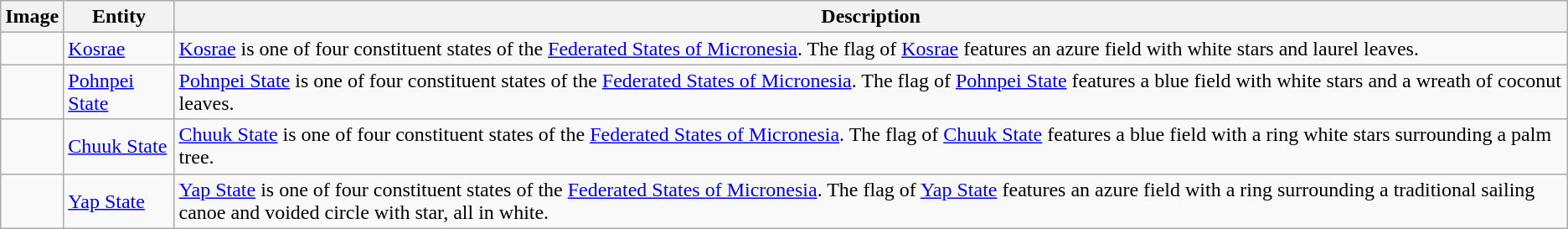<table class="wikitable">
<tr>
<th>Image</th>
<th>Entity</th>
<th>Description</th>
</tr>
<tr>
<td></td>
<td><a href='#'>Kosrae</a></td>
<td><a href='#'>Kosrae</a> is one of four constituent states of the <a href='#'>Federated States of Micronesia</a>. The flag of <a href='#'>Kosrae</a> features an azure field with white stars and laurel leaves.</td>
</tr>
<tr>
<td></td>
<td><a href='#'>Pohnpei State</a></td>
<td><a href='#'>Pohnpei State</a> is one of four constituent states of the <a href='#'>Federated States of Micronesia</a>. The flag of <a href='#'>Pohnpei State</a> features a blue field with white stars and a wreath of coconut leaves.</td>
</tr>
<tr>
<td></td>
<td><a href='#'>Chuuk State</a></td>
<td><a href='#'>Chuuk State</a> is one of four constituent states of the <a href='#'>Federated States of Micronesia</a>. The flag of <a href='#'>Chuuk State</a> features a blue field with a ring white stars surrounding a palm tree.</td>
</tr>
<tr>
<td></td>
<td><a href='#'>Yap State</a></td>
<td><a href='#'>Yap State</a> is one of four constituent states of the <a href='#'>Federated States of Micronesia</a>. The flag of <a href='#'>Yap State</a> features an azure field with a ring surrounding a traditional sailing canoe and voided circle with star, all in white.</td>
</tr>
</table>
